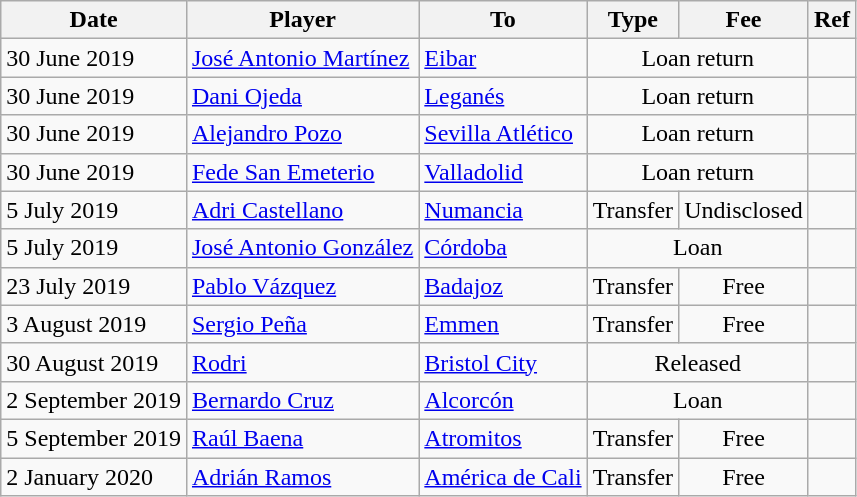<table class="wikitable">
<tr>
<th>Date</th>
<th>Player</th>
<th>To</th>
<th>Type</th>
<th>Fee</th>
<th>Ref</th>
</tr>
<tr>
<td>30 June 2019</td>
<td> <a href='#'>José Antonio Martínez</a></td>
<td><a href='#'>Eibar</a></td>
<td align=center colspan=2>Loan return</td>
<td align=center></td>
</tr>
<tr>
<td>30 June 2019</td>
<td> <a href='#'>Dani Ojeda</a></td>
<td><a href='#'>Leganés</a></td>
<td align=center colspan=2>Loan return</td>
<td align=center></td>
</tr>
<tr>
<td>30 June 2019</td>
<td> <a href='#'>Alejandro Pozo</a></td>
<td><a href='#'>Sevilla Atlético</a></td>
<td align=center colspan=2>Loan return</td>
<td align=center></td>
</tr>
<tr>
<td>30 June 2019</td>
<td> <a href='#'>Fede San Emeterio</a></td>
<td><a href='#'>Valladolid</a></td>
<td align=center colspan=2>Loan return</td>
<td align=center></td>
</tr>
<tr>
<td>5 July 2019</td>
<td> <a href='#'>Adri Castellano</a></td>
<td><a href='#'>Numancia</a></td>
<td align=center>Transfer</td>
<td align=center>Undisclosed</td>
<td align=center></td>
</tr>
<tr>
<td>5 July 2019</td>
<td> <a href='#'>José Antonio González</a></td>
<td><a href='#'>Córdoba</a></td>
<td align=center colspan=2>Loan</td>
<td align=center></td>
</tr>
<tr>
<td>23 July 2019</td>
<td> <a href='#'>Pablo Vázquez</a></td>
<td><a href='#'>Badajoz</a></td>
<td align=center>Transfer</td>
<td align=center>Free</td>
<td align=center></td>
</tr>
<tr>
<td>3 August 2019</td>
<td> <a href='#'>Sergio Peña</a></td>
<td> <a href='#'>Emmen</a></td>
<td align=center>Transfer</td>
<td align=center>Free</td>
<td align=center></td>
</tr>
<tr>
<td>30 August 2019</td>
<td> <a href='#'>Rodri</a></td>
<td> <a href='#'>Bristol City</a></td>
<td align=center colspan=2>Released</td>
<td align=center></td>
</tr>
<tr>
<td>2 September 2019</td>
<td> <a href='#'>Bernardo Cruz</a></td>
<td><a href='#'>Alcorcón</a></td>
<td align=center colspan=2>Loan</td>
<td align=center></td>
</tr>
<tr>
<td>5 September 2019</td>
<td> <a href='#'>Raúl Baena</a></td>
<td> <a href='#'>Atromitos</a></td>
<td align=center>Transfer</td>
<td align=center>Free</td>
<td align=center></td>
</tr>
<tr>
<td>2 January 2020</td>
<td> <a href='#'>Adrián Ramos</a></td>
<td> <a href='#'>América de Cali</a></td>
<td align=center>Transfer</td>
<td align=center>Free</td>
<td align=center></td>
</tr>
</table>
